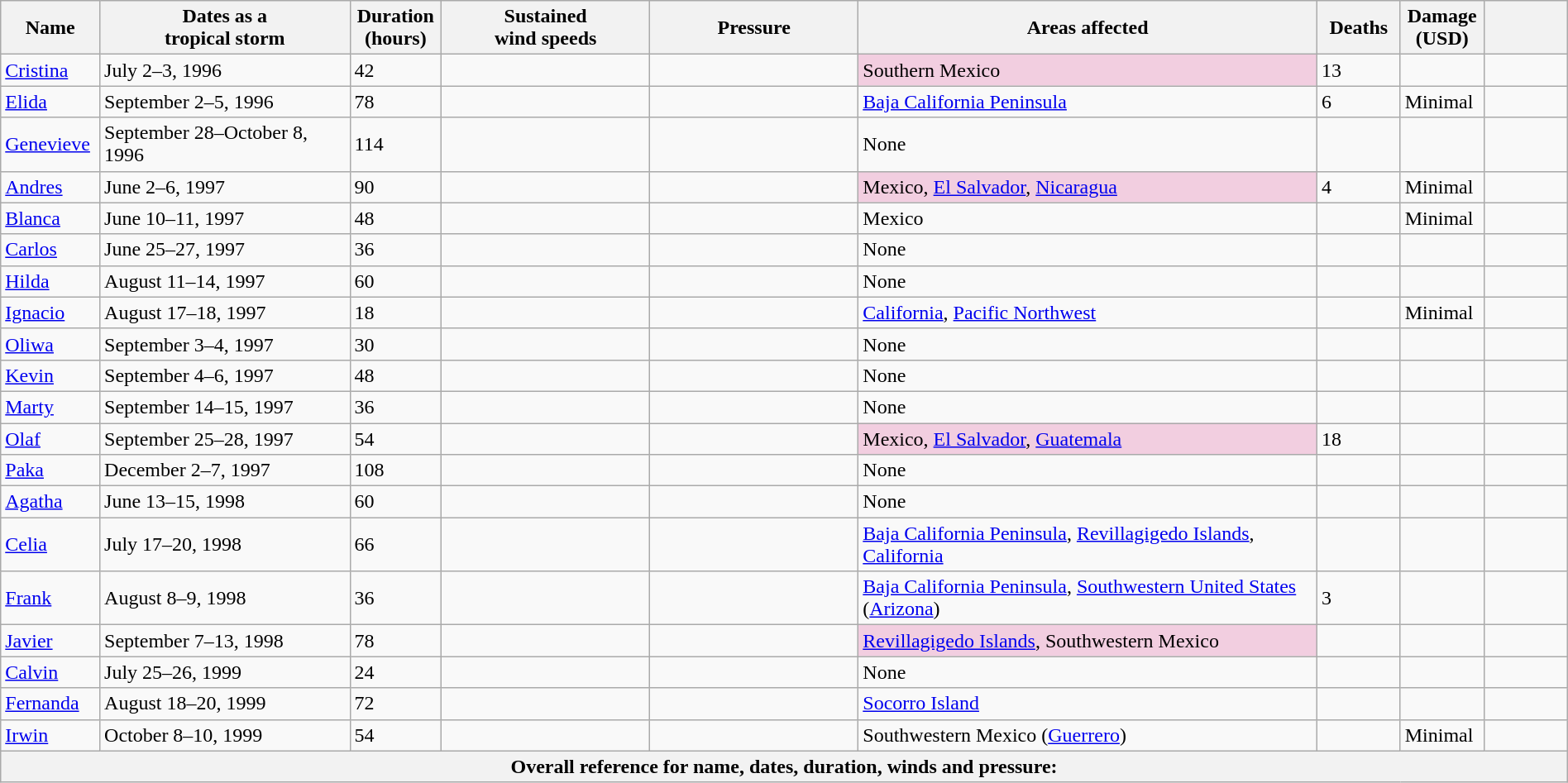<table class="wikitable sortable" width="100%">
<tr>
<th scope="col" width="5%">Name</th>
<th scope="col" width="15%" data-sort-type="isoDate">Dates as a<br>tropical storm</th>
<th scope="col" width="5%">Duration<br>(hours)</th>
<th scope="col" width="12.5%">Sustained<br>wind speeds</th>
<th scope="col" width="12.5%">Pressure</th>
<th scope="col" width="27.5%" class="unsortable">Areas affected</th>
<th scope="col" width="5%">Deaths</th>
<th scope="col" width="5%">Damage<br>(USD)</th>
<th scope="col" width="5%" class="unsortable"></th>
</tr>
<tr>
<td><a href='#'>Cristina</a></td>
<td>July 2–3, 1996</td>
<td>42</td>
<td></td>
<td></td>
<td style="background: #F2CEE0;">Southern Mexico</td>
<td>13</td>
<td></td>
<td></td>
</tr>
<tr>
<td><a href='#'>Elida</a></td>
<td>September 2–5, 1996</td>
<td>78</td>
<td></td>
<td></td>
<td><a href='#'>Baja California Peninsula</a></td>
<td>6</td>
<td>Minimal</td>
<td></td>
</tr>
<tr>
<td><a href='#'>Genevieve</a></td>
<td>September 28–October 8, 1996</td>
<td>114</td>
<td></td>
<td></td>
<td>None</td>
<td></td>
<td></td>
</tr>
<tr>
<td><a href='#'>Andres</a></td>
<td>June 2–6, 1997</td>
<td>90</td>
<td></td>
<td></td>
<td style="background: #F2CEE0;">Mexico, <a href='#'>El Salvador</a>, <a href='#'>Nicaragua</a></td>
<td>4</td>
<td>Minimal</td>
<td></td>
</tr>
<tr>
<td><a href='#'>Blanca</a></td>
<td>June 10–11, 1997</td>
<td>48</td>
<td></td>
<td></td>
<td>Mexico</td>
<td></td>
<td>Minimal</td>
<td></td>
</tr>
<tr>
<td><a href='#'>Carlos</a></td>
<td>June 25–27, 1997</td>
<td>36</td>
<td></td>
<td></td>
<td>None</td>
<td></td>
<td></td>
<td></td>
</tr>
<tr>
<td><a href='#'>Hilda</a></td>
<td>August 11–14, 1997</td>
<td>60</td>
<td></td>
<td></td>
<td>None</td>
<td></td>
<td></td>
<td></td>
</tr>
<tr>
<td><a href='#'>Ignacio</a></td>
<td>August 17–18, 1997</td>
<td>18</td>
<td></td>
<td></td>
<td><a href='#'>California</a>, <a href='#'>Pacific Northwest</a></td>
<td></td>
<td>Minimal</td>
<td></td>
</tr>
<tr>
<td><a href='#'>Oliwa</a></td>
<td>September 3–4, 1997</td>
<td>30</td>
<td></td>
<td></td>
<td>None</td>
<td></td>
<td></td>
<td></td>
</tr>
<tr>
<td><a href='#'>Kevin</a></td>
<td>September 4–6, 1997</td>
<td>48</td>
<td></td>
<td></td>
<td>None</td>
<td></td>
<td></td>
<td></td>
</tr>
<tr>
<td><a href='#'>Marty</a></td>
<td>September 14–15, 1997</td>
<td>36</td>
<td></td>
<td></td>
<td>None</td>
<td></td>
<td></td>
<td></td>
</tr>
<tr>
<td><a href='#'>Olaf</a></td>
<td>September 25–28, 1997</td>
<td>54</td>
<td></td>
<td></td>
<td style="background: #F2CEE0;">Mexico, <a href='#'>El Salvador</a>, <a href='#'>Guatemala</a></td>
<td>18</td>
<td></td>
<td></td>
</tr>
<tr>
<td><a href='#'>Paka</a></td>
<td>December 2–7, 1997</td>
<td>108</td>
<td></td>
<td></td>
<td>None</td>
<td></td>
<td></td>
<td></td>
</tr>
<tr>
<td><a href='#'>Agatha</a></td>
<td>June 13–15, 1998</td>
<td>60</td>
<td></td>
<td></td>
<td>None</td>
<td></td>
<td></td>
<td></td>
</tr>
<tr>
<td><a href='#'>Celia</a></td>
<td>July 17–20, 1998</td>
<td>66</td>
<td></td>
<td></td>
<td><a href='#'>Baja California Peninsula</a>, <a href='#'>Revillagigedo Islands</a>, <a href='#'>California</a></td>
<td></td>
<td></td>
<td></td>
</tr>
<tr>
<td><a href='#'>Frank</a></td>
<td>August 8–9, 1998</td>
<td>36</td>
<td></td>
<td></td>
<td><a href='#'>Baja California Peninsula</a>, <a href='#'>Southwestern United States</a> (<a href='#'>Arizona</a>)</td>
<td>3</td>
<td></td>
<td></td>
</tr>
<tr>
<td><a href='#'>Javier</a></td>
<td>September 7–13, 1998</td>
<td>78</td>
<td></td>
<td></td>
<td style="background: #F2CEE0;"><a href='#'>Revillagigedo Islands</a>, Southwestern Mexico</td>
<td></td>
<td></td>
<td></td>
</tr>
<tr>
<td><a href='#'>Calvin</a></td>
<td>July 25–26, 1999</td>
<td>24</td>
<td></td>
<td></td>
<td>None</td>
<td></td>
<td></td>
<td></td>
</tr>
<tr>
<td><a href='#'>Fernanda</a></td>
<td>August 18–20, 1999</td>
<td>72</td>
<td></td>
<td></td>
<td><a href='#'>Socorro Island</a></td>
<td></td>
<td></td>
<td></td>
</tr>
<tr>
<td><a href='#'>Irwin</a></td>
<td>October 8–10, 1999</td>
<td>54</td>
<td></td>
<td></td>
<td>Southwestern Mexico (<a href='#'>Guerrero</a>)</td>
<td></td>
<td>Minimal</td>
<td></td>
</tr>
<tr>
<th colspan=9>Overall reference for name, dates, duration, winds and pressure:</th>
</tr>
</table>
